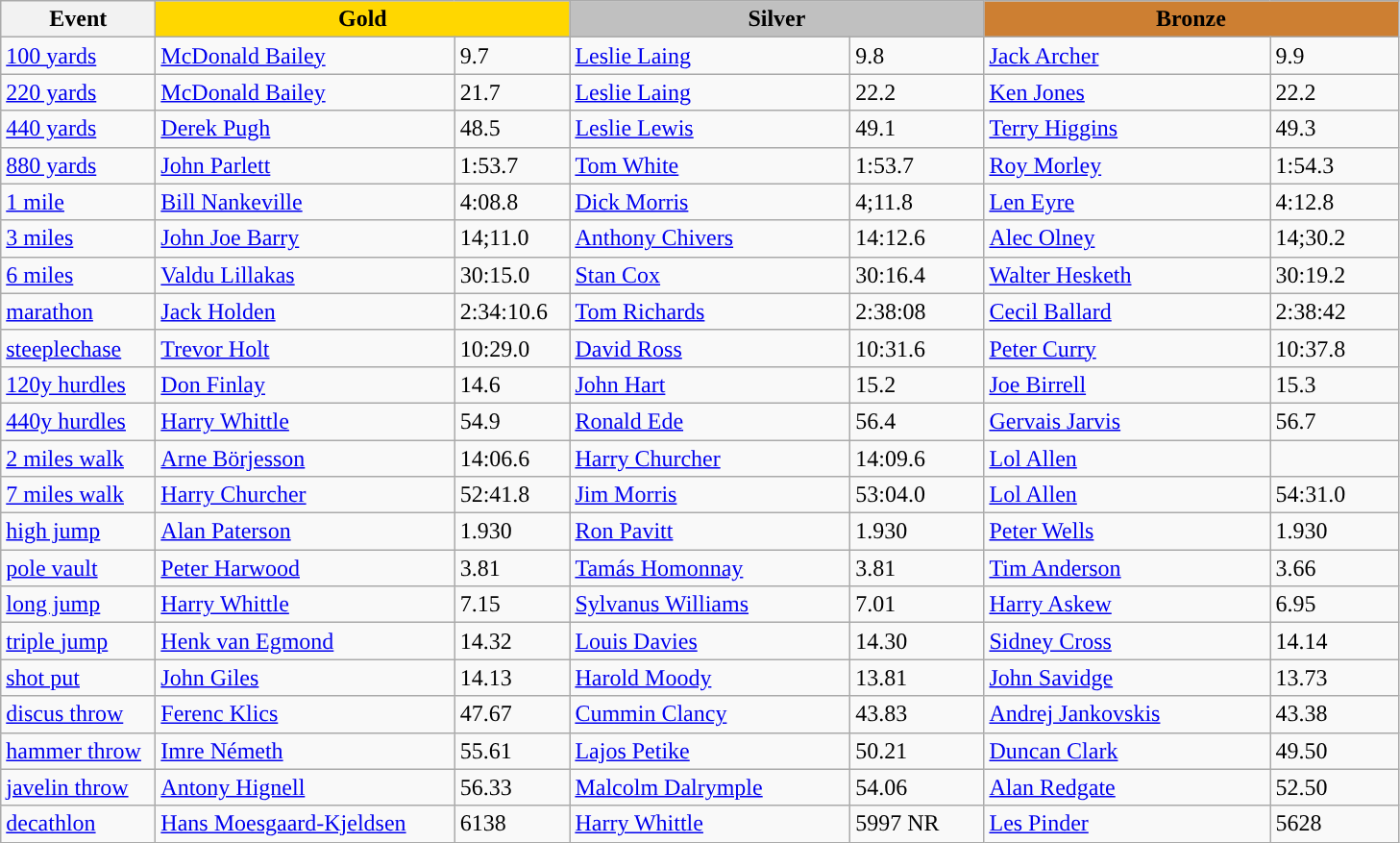<table class="wikitable" style="text-align:left">
<tr>
<th width=100>Event</th>
<th colspan="2" width="280" style="background:gold;">Gold</th>
<th colspan="2" width="280" style="background:silver;">Silver</th>
<th colspan="2" width="280" style="background:#CD7F32;">Bronze</th>
</tr>
<tr>
<td><a href='#'>100 yards</a></td>
<td><a href='#'>McDonald Bailey</a></td>
<td>9.7</td>
<td> <a href='#'>Leslie Laing</a></td>
<td>9.8</td>
<td><a href='#'>Jack Archer</a></td>
<td>9.9</td>
</tr>
<tr>
<td><a href='#'>220 yards</a></td>
<td><a href='#'>McDonald Bailey</a></td>
<td>21.7</td>
<td> <a href='#'>Leslie Laing</a></td>
<td>22.2</td>
<td> <a href='#'>Ken Jones</a></td>
<td>22.2</td>
</tr>
<tr>
<td><a href='#'>440 yards</a></td>
<td><a href='#'>Derek Pugh</a></td>
<td>48.5</td>
<td><a href='#'>Leslie Lewis</a></td>
<td>49.1</td>
<td><a href='#'>Terry Higgins</a></td>
<td>49.3</td>
</tr>
<tr>
<td><a href='#'>880 yards</a></td>
<td><a href='#'>John Parlett</a></td>
<td>1:53.7</td>
<td><a href='#'>Tom White</a></td>
<td>1:53.7</td>
<td><a href='#'>Roy Morley</a></td>
<td>1:54.3</td>
</tr>
<tr>
<td><a href='#'>1 mile</a></td>
<td><a href='#'>Bill Nankeville</a></td>
<td>4:08.8</td>
<td><a href='#'>Dick Morris</a></td>
<td>4;11.8</td>
<td><a href='#'>Len Eyre</a></td>
<td>4:12.8</td>
</tr>
<tr>
<td><a href='#'>3 miles</a></td>
<td> <a href='#'>John Joe Barry</a></td>
<td>14;11.0</td>
<td><a href='#'>Anthony Chivers</a></td>
<td>14:12.6</td>
<td><a href='#'>Alec Olney</a></td>
<td>14;30.2</td>
</tr>
<tr>
<td><a href='#'>6 miles</a></td>
<td> <a href='#'>Valdu Lillakas</a></td>
<td>30:15.0</td>
<td><a href='#'>Stan Cox</a></td>
<td>30:16.4</td>
<td><a href='#'>Walter Hesketh</a></td>
<td>30:19.2</td>
</tr>
<tr>
<td><a href='#'>marathon</a></td>
<td><a href='#'>Jack Holden</a></td>
<td>2:34:10.6</td>
<td> <a href='#'>Tom Richards</a></td>
<td>2:38:08</td>
<td><a href='#'>Cecil Ballard</a></td>
<td>2:38:42</td>
</tr>
<tr>
<td><a href='#'>steeplechase</a></td>
<td><a href='#'>Trevor Holt</a></td>
<td>10:29.0</td>
<td><a href='#'>David Ross</a></td>
<td>10:31.6</td>
<td><a href='#'>Peter Curry</a></td>
<td>10:37.8</td>
</tr>
<tr>
<td><a href='#'>120y hurdles</a></td>
<td><a href='#'>Don Finlay</a></td>
<td>14.6</td>
<td> <a href='#'>John Hart</a></td>
<td>15.2</td>
<td><a href='#'>Joe Birrell</a></td>
<td>15.3</td>
</tr>
<tr>
<td><a href='#'>440y hurdles</a></td>
<td><a href='#'>Harry Whittle</a></td>
<td>54.9</td>
<td><a href='#'>Ronald Ede</a></td>
<td>56.4</td>
<td><a href='#'>Gervais Jarvis</a></td>
<td>56.7</td>
</tr>
<tr>
<td><a href='#'>2 miles walk</a></td>
<td> <a href='#'>Arne Börjesson</a></td>
<td>14:06.6</td>
<td><a href='#'>Harry Churcher</a></td>
<td>14:09.6</td>
<td><a href='#'>Lol Allen</a></td>
<td></td>
</tr>
<tr>
<td><a href='#'>7 miles walk</a></td>
<td><a href='#'>Harry Churcher</a></td>
<td>52:41.8</td>
<td><a href='#'>Jim Morris</a></td>
<td>53:04.0</td>
<td><a href='#'>Lol Allen</a></td>
<td>54:31.0</td>
</tr>
<tr>
<td><a href='#'>high jump</a></td>
<td> <a href='#'>Alan Paterson</a></td>
<td>1.930</td>
<td><a href='#'>Ron Pavitt</a></td>
<td>1.930</td>
<td><a href='#'>Peter Wells</a></td>
<td>1.930</td>
</tr>
<tr>
<td><a href='#'>pole vault</a></td>
<td> <a href='#'>Peter Harwood</a></td>
<td>3.81</td>
<td> <a href='#'>Tamás Homonnay</a></td>
<td>3.81</td>
<td><a href='#'>Tim Anderson</a></td>
<td>3.66</td>
</tr>
<tr>
<td><a href='#'>long jump</a></td>
<td><a href='#'>Harry Whittle</a></td>
<td>7.15</td>
<td> <a href='#'>Sylvanus Williams</a></td>
<td>7.01</td>
<td><a href='#'>Harry Askew</a></td>
<td>6.95</td>
</tr>
<tr>
<td><a href='#'>triple jump</a></td>
<td> <a href='#'>Henk van Egmond</a></td>
<td>14.32</td>
<td> <a href='#'>Louis Davies</a></td>
<td>14.30</td>
<td><a href='#'>Sidney Cross</a></td>
<td>14.14</td>
</tr>
<tr>
<td><a href='#'>shot put</a></td>
<td><a href='#'>John Giles</a></td>
<td>14.13</td>
<td><a href='#'>Harold Moody</a></td>
<td>13.81</td>
<td><a href='#'>John Savidge</a></td>
<td>13.73</td>
</tr>
<tr>
<td><a href='#'>discus throw</a></td>
<td> <a href='#'>Ferenc Klics</a></td>
<td>47.67</td>
<td> <a href='#'>Cummin Clancy</a></td>
<td>43.83</td>
<td> <a href='#'>Andrej Jankovskis</a></td>
<td>43.38</td>
</tr>
<tr>
<td><a href='#'>hammer throw</a></td>
<td> <a href='#'>Imre Németh</a></td>
<td>55.61</td>
<td> <a href='#'>Lajos Petike</a></td>
<td>50.21</td>
<td> <a href='#'>Duncan Clark</a></td>
<td>49.50</td>
</tr>
<tr>
<td><a href='#'>javelin throw</a></td>
<td><a href='#'>Antony Hignell</a></td>
<td>56.33</td>
<td><a href='#'>Malcolm Dalrymple</a></td>
<td>54.06</td>
<td><a href='#'>Alan Redgate</a></td>
<td>52.50</td>
</tr>
<tr>
<td><a href='#'>decathlon</a></td>
<td> <a href='#'>Hans Moesgaard-Kjeldsen</a></td>
<td>6138</td>
<td><a href='#'>Harry Whittle</a></td>
<td>5997 NR</td>
<td><a href='#'>Les Pinder</a></td>
<td>5628</td>
</tr>
</table>
